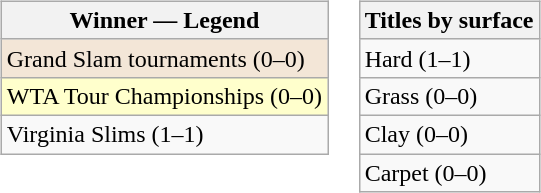<table>
<tr valign=top>
<td><br><table class="wikitable sortable mw-collapsible mw-collapsed">
<tr>
<th>Winner — Legend</th>
</tr>
<tr>
<td style="background:#f3e6d7;">Grand Slam tournaments (0–0)</td>
</tr>
<tr>
<td style="background:#ffc;">WTA Tour Championships (0–0)</td>
</tr>
<tr>
<td>Virginia Slims (1–1)</td>
</tr>
</table>
</td>
<td><br><table class="wikitable sortable mw-collapsible mw-collapsed">
<tr>
<th>Titles by surface</th>
</tr>
<tr>
<td>Hard (1–1)</td>
</tr>
<tr>
<td>Grass (0–0)</td>
</tr>
<tr>
<td>Clay (0–0)</td>
</tr>
<tr>
<td>Carpet (0–0)</td>
</tr>
</table>
</td>
</tr>
</table>
